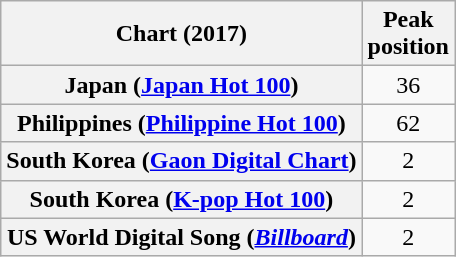<table class="wikitable plainrowheaders sortable" style="text-align:center">
<tr>
<th scope="col">Chart (2017)</th>
<th scope="col">Peak<br>position</th>
</tr>
<tr>
<th scope="row">Japan (<a href='#'>Japan Hot 100</a>)</th>
<td>36</td>
</tr>
<tr>
<th scope="row">Philippines (<a href='#'>Philippine Hot 100</a>)</th>
<td>62</td>
</tr>
<tr>
<th scope="row">South Korea (<a href='#'>Gaon Digital Chart</a>)</th>
<td>2</td>
</tr>
<tr>
<th scope="row">South Korea (<a href='#'>K-pop Hot 100</a>)</th>
<td>2</td>
</tr>
<tr>
<th scope="row">US World Digital Song (<em><a href='#'>Billboard</a></em>)</th>
<td>2</td>
</tr>
</table>
